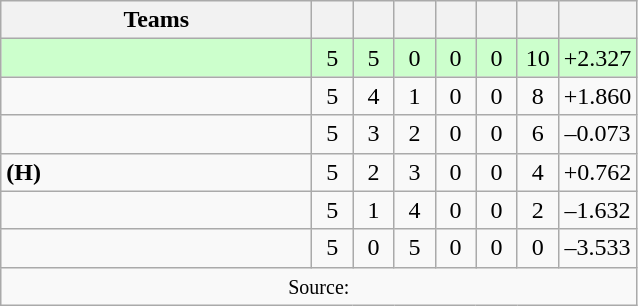<table class="wikitable" style="text-align:center">
<tr>
<th width=200>Teams</th>
<th width=20></th>
<th width=20></th>
<th width=20></th>
<th width=20></th>
<th width=20></th>
<th width=20></th>
<th width=45></th>
</tr>
<tr style="background:#cfc;">
<td align="left"></td>
<td>5</td>
<td>5</td>
<td>0</td>
<td>0</td>
<td>0</td>
<td>10</td>
<td>+2.327</td>
</tr>
<tr>
<td align="left"></td>
<td>5</td>
<td>4</td>
<td>1</td>
<td>0</td>
<td>0</td>
<td>8</td>
<td>+1.860</td>
</tr>
<tr>
<td align="left"></td>
<td>5</td>
<td>3</td>
<td>2</td>
<td>0</td>
<td>0</td>
<td>6</td>
<td>–0.073</td>
</tr>
<tr>
<td align="left"> <strong>(H)</strong></td>
<td>5</td>
<td>2</td>
<td>3</td>
<td>0</td>
<td>0</td>
<td>4</td>
<td>+0.762</td>
</tr>
<tr>
<td align="left"></td>
<td>5</td>
<td>1</td>
<td>4</td>
<td>0</td>
<td>0</td>
<td>2</td>
<td>–1.632</td>
</tr>
<tr>
<td align="left"></td>
<td>5</td>
<td>0</td>
<td>5</td>
<td>0</td>
<td>0</td>
<td>0</td>
<td>–3.533</td>
</tr>
<tr>
<td colspan="8" style="text-align: center;"><small>Source: </small></td>
</tr>
</table>
